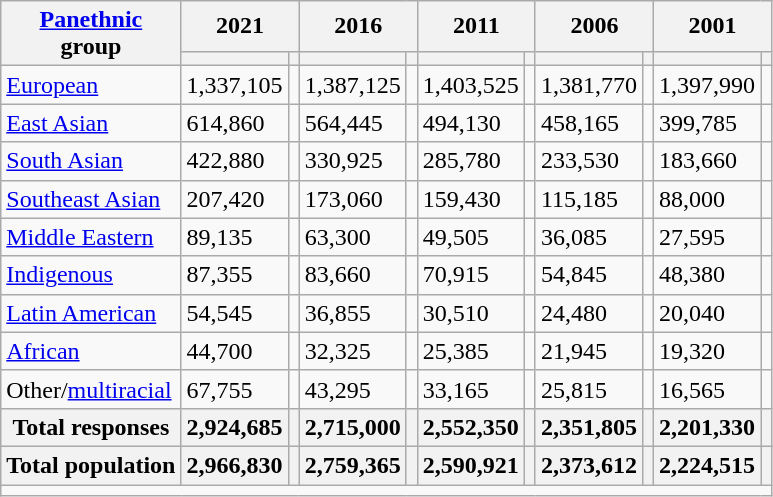<table class="wikitable collapsible sortable">
<tr>
<th rowspan="2"><a href='#'>Panethnic</a><br>group</th>
<th colspan="2">2021</th>
<th colspan="2">2016</th>
<th colspan="2">2011</th>
<th colspan="2">2006</th>
<th colspan="2">2001</th>
</tr>
<tr>
<th><a href='#'></a></th>
<th></th>
<th></th>
<th></th>
<th></th>
<th></th>
<th></th>
<th></th>
<th></th>
<th></th>
</tr>
<tr>
<td><a href='#'>European</a></td>
<td>1,337,105</td>
<td></td>
<td>1,387,125</td>
<td></td>
<td>1,403,525</td>
<td></td>
<td>1,381,770</td>
<td></td>
<td>1,397,990</td>
<td></td>
</tr>
<tr>
<td><a href='#'>East Asian</a></td>
<td>614,860</td>
<td></td>
<td>564,445</td>
<td></td>
<td>494,130</td>
<td></td>
<td>458,165</td>
<td></td>
<td>399,785</td>
<td></td>
</tr>
<tr>
<td><a href='#'>South Asian</a></td>
<td>422,880</td>
<td></td>
<td>330,925</td>
<td></td>
<td>285,780</td>
<td></td>
<td>233,530</td>
<td></td>
<td>183,660</td>
<td></td>
</tr>
<tr>
<td><a href='#'>Southeast Asian</a></td>
<td>207,420</td>
<td></td>
<td>173,060</td>
<td></td>
<td>159,430</td>
<td></td>
<td>115,185</td>
<td></td>
<td>88,000</td>
<td></td>
</tr>
<tr>
<td><a href='#'>Middle Eastern</a></td>
<td>89,135</td>
<td></td>
<td>63,300</td>
<td></td>
<td>49,505</td>
<td></td>
<td>36,085</td>
<td></td>
<td>27,595</td>
<td></td>
</tr>
<tr>
<td><a href='#'>Indigenous</a></td>
<td>87,355</td>
<td></td>
<td>83,660</td>
<td></td>
<td>70,915</td>
<td></td>
<td>54,845</td>
<td></td>
<td>48,380</td>
<td></td>
</tr>
<tr>
<td><a href='#'>Latin American</a></td>
<td>54,545</td>
<td></td>
<td>36,855</td>
<td></td>
<td>30,510</td>
<td></td>
<td>24,480</td>
<td></td>
<td>20,040</td>
<td></td>
</tr>
<tr>
<td><a href='#'>African</a></td>
<td>44,700</td>
<td></td>
<td>32,325</td>
<td></td>
<td>25,385</td>
<td></td>
<td>21,945</td>
<td></td>
<td>19,320</td>
<td></td>
</tr>
<tr>
<td>Other/<a href='#'>multiracial</a></td>
<td>67,755</td>
<td></td>
<td>43,295</td>
<td></td>
<td>33,165</td>
<td></td>
<td>25,815</td>
<td></td>
<td>16,565</td>
<td></td>
</tr>
<tr class="sortbottom">
<th>Total responses</th>
<th>2,924,685</th>
<th></th>
<th>2,715,000</th>
<th></th>
<th>2,552,350</th>
<th></th>
<th>2,351,805</th>
<th></th>
<th>2,201,330</th>
<th></th>
</tr>
<tr class="sortbottom">
<th>Total population</th>
<th>2,966,830</th>
<th></th>
<th>2,759,365</th>
<th></th>
<th>2,590,921</th>
<th></th>
<th>2,373,612</th>
<th></th>
<th>2,224,515</th>
<th></th>
</tr>
<tr class="sortbottom">
<td colspan="11"></td>
</tr>
</table>
